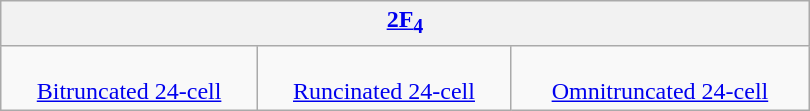<table class=wikitable width=540>
<tr>
<th colspan=3><a href='#'>2F<sub>4</sub></a></th>
</tr>
<tr align=center valign=top>
<td><br><a href='#'>Bitruncated 24-cell</a></td>
<td><br><a href='#'>Runcinated 24-cell</a></td>
<td><br><a href='#'>Omnitruncated 24-cell</a></td>
</tr>
</table>
